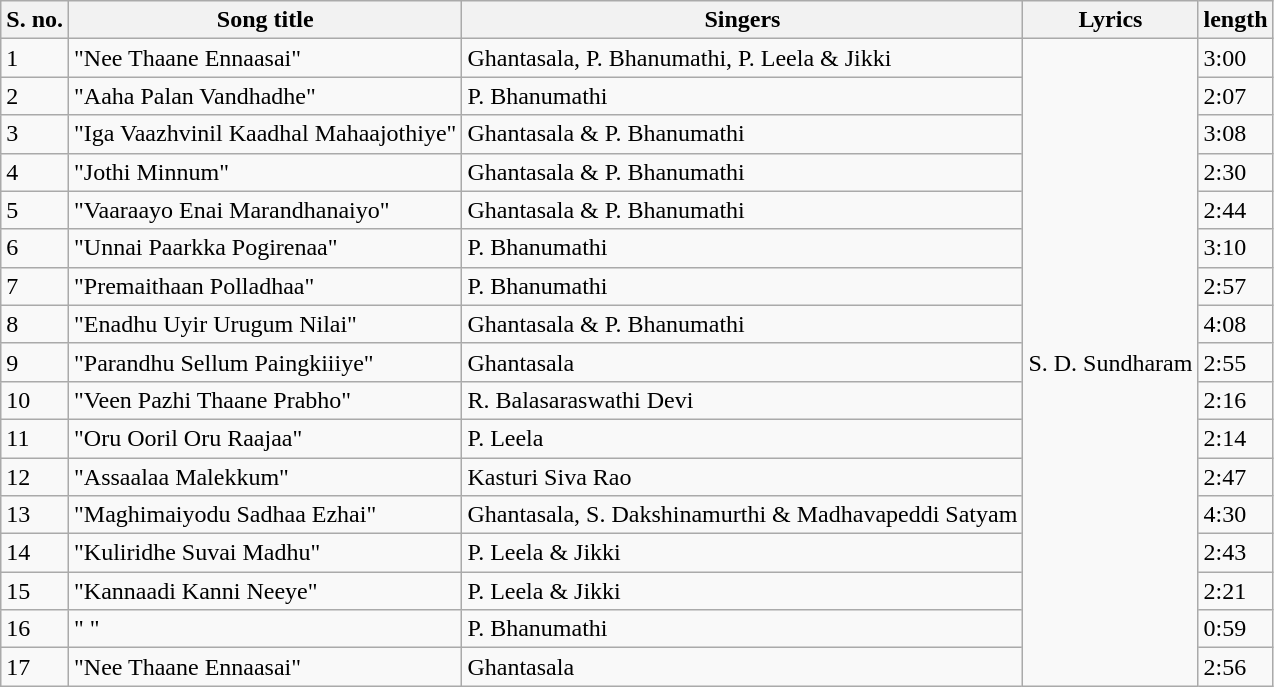<table class="wikitable">
<tr>
<th>S. no.</th>
<th>Song title</th>
<th>Singers</th>
<th>Lyrics</th>
<th>length</th>
</tr>
<tr>
<td>1</td>
<td>"Nee Thaane Ennaasai"</td>
<td>Ghantasala, P. Bhanumathi, P. Leela & Jikki</td>
<td rowspan=17>S. D. Sundharam</td>
<td>3:00</td>
</tr>
<tr>
<td>2</td>
<td>"Aaha Palan Vandhadhe"</td>
<td>P. Bhanumathi</td>
<td>2:07</td>
</tr>
<tr>
<td>3</td>
<td>"Iga Vaazhvinil Kaadhal Mahaajothiye"</td>
<td>Ghantasala & P. Bhanumathi</td>
<td>3:08</td>
</tr>
<tr>
<td>4</td>
<td>"Jothi Minnum"</td>
<td>Ghantasala & P. Bhanumathi</td>
<td>2:30</td>
</tr>
<tr>
<td>5</td>
<td>"Vaaraayo Enai Marandhanaiyo"</td>
<td>Ghantasala & P. Bhanumathi</td>
<td>2:44</td>
</tr>
<tr>
<td>6</td>
<td>"Unnai Paarkka Pogirenaa"</td>
<td>P. Bhanumathi</td>
<td>3:10</td>
</tr>
<tr>
<td>7</td>
<td>"Premaithaan Polladhaa"</td>
<td>P. Bhanumathi</td>
<td>2:57</td>
</tr>
<tr>
<td>8</td>
<td>"Enadhu Uyir Urugum Nilai"</td>
<td>Ghantasala & P. Bhanumathi</td>
<td>4:08</td>
</tr>
<tr>
<td>9</td>
<td>"Parandhu Sellum Paingkiiiye"</td>
<td>Ghantasala</td>
<td>2:55</td>
</tr>
<tr>
<td>10</td>
<td>"Veen Pazhi Thaane Prabho"</td>
<td>R. Balasaraswathi Devi</td>
<td>2:16</td>
</tr>
<tr>
<td>11</td>
<td>"Oru Ooril Oru Raajaa"</td>
<td>P. Leela</td>
<td>2:14</td>
</tr>
<tr>
<td>12</td>
<td>"Assaalaa Malekkum"</td>
<td>Kasturi Siva Rao</td>
<td>2:47</td>
</tr>
<tr>
<td>13</td>
<td>"Maghimaiyodu Sadhaa Ezhai"</td>
<td>Ghantasala, S. Dakshinamurthi & Madhavapeddi Satyam</td>
<td>4:30</td>
</tr>
<tr>
<td>14</td>
<td>"Kuliridhe Suvai Madhu"</td>
<td>P. Leela & Jikki</td>
<td>2:43</td>
</tr>
<tr>
<td>15</td>
<td>"Kannaadi Kanni Neeye"</td>
<td>P. Leela & Jikki</td>
<td>2:21</td>
</tr>
<tr>
<td>16</td>
<td>" "</td>
<td>P. Bhanumathi</td>
<td>0:59</td>
</tr>
<tr>
<td>17</td>
<td>"Nee Thaane Ennaasai"</td>
<td>Ghantasala</td>
<td>2:56</td>
</tr>
</table>
